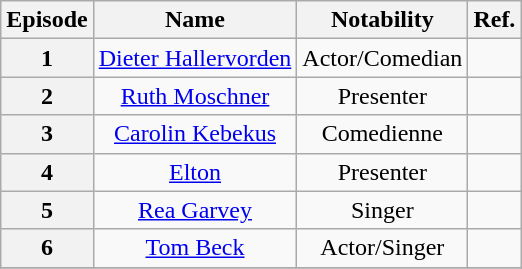<table class="wikitable" style="text-align:center; ">
<tr>
<th>Episode</th>
<th>Name</th>
<th>Notability</th>
<th>Ref.</th>
</tr>
<tr>
<th>1</th>
<td><a href='#'>Dieter Hallervorden</a></td>
<td>Actor/Comedian</td>
<td></td>
</tr>
<tr>
<th>2</th>
<td><a href='#'>Ruth Moschner</a></td>
<td>Presenter</td>
<td></td>
</tr>
<tr>
<th>3</th>
<td><a href='#'>Carolin Kebekus</a></td>
<td>Comedienne</td>
<td></td>
</tr>
<tr>
<th>4</th>
<td><a href='#'>Elton</a></td>
<td>Presenter</td>
<td></td>
</tr>
<tr>
<th>5</th>
<td><a href='#'>Rea Garvey</a></td>
<td>Singer</td>
<td></td>
</tr>
<tr>
<th>6</th>
<td><a href='#'>Tom Beck</a></td>
<td>Actor/Singer</td>
<td></td>
</tr>
<tr>
</tr>
</table>
